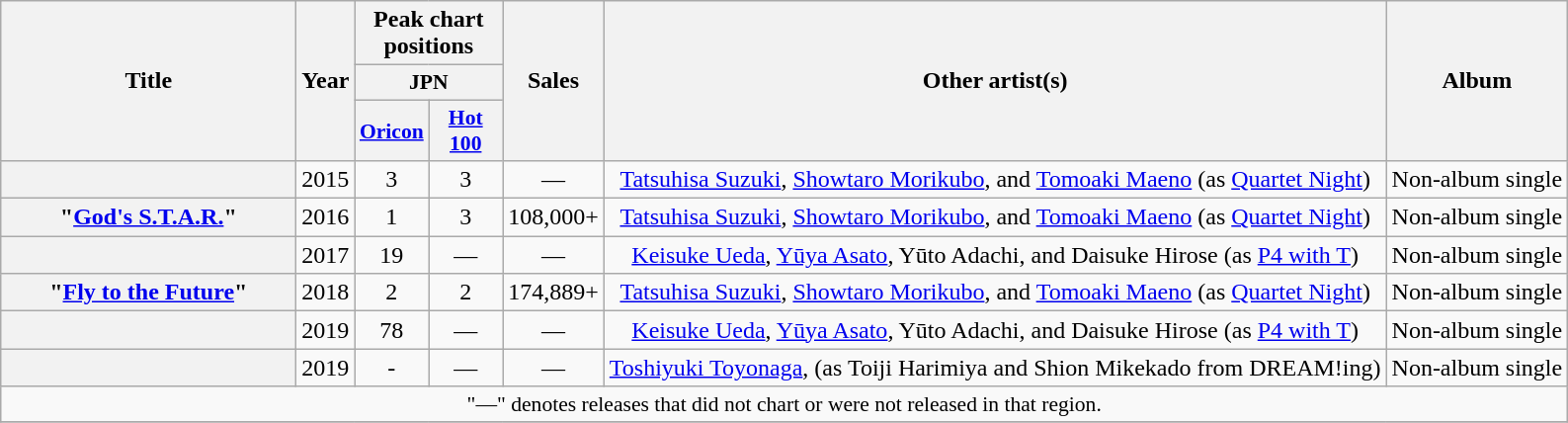<table class="wikitable plainrowheaders" style="text-align:center;">
<tr>
<th scope="col" rowspan="3" style="width:12em;">Title</th>
<th scope="col" rowspan="3">Year</th>
<th scope="col" colspan="2">Peak chart positions</th>
<th scope="col" rowspan="3">Sales</th>
<th scope="col" rowspan="3">Other artist(s)</th>
<th scope="col" rowspan="3">Album</th>
</tr>
<tr>
<th scope="col" style="width:3em;font-size:90%;" colspan="2">JPN</th>
</tr>
<tr>
<th scope="col" style="width:3em;font-size:90%;"><a href='#'>Oricon</a></th>
<th scope="col" style="width:3em;font-size:90%;"><a href='#'>Hot 100</a></th>
</tr>
<tr>
<th scope="row"></th>
<td>2015</td>
<td>3</td>
<td>3</td>
<td>—</td>
<td><a href='#'>Tatsuhisa Suzuki</a>, <a href='#'>Showtaro Morikubo</a>, and <a href='#'>Tomoaki Maeno</a> (as <a href='#'>Quartet Night</a>)</td>
<td>Non-album single</td>
</tr>
<tr>
<th scope="row">"<a href='#'>God's S.T.A.R.</a>"</th>
<td>2016</td>
<td>1</td>
<td>3</td>
<td>108,000+</td>
<td><a href='#'>Tatsuhisa Suzuki</a>, <a href='#'>Showtaro Morikubo</a>, and <a href='#'>Tomoaki Maeno</a> (as <a href='#'>Quartet Night</a>)</td>
<td>Non-album single</td>
</tr>
<tr>
<th scope="row"></th>
<td>2017</td>
<td>19</td>
<td>—</td>
<td>—</td>
<td><a href='#'>Keisuke Ueda</a>, <a href='#'>Yūya Asato</a>, Yūto Adachi, and Daisuke Hirose (as <a href='#'>P4 with T</a>)</td>
<td>Non-album single</td>
</tr>
<tr>
<th scope="row">"<a href='#'>Fly to the Future</a>"</th>
<td>2018</td>
<td>2</td>
<td>2</td>
<td>174,889+</td>
<td><a href='#'>Tatsuhisa Suzuki</a>, <a href='#'>Showtaro Morikubo</a>, and <a href='#'>Tomoaki Maeno</a> (as <a href='#'>Quartet Night</a>)</td>
<td>Non-album single</td>
</tr>
<tr>
<th scope="row"></th>
<td>2019</td>
<td>78</td>
<td>—</td>
<td>—</td>
<td><a href='#'>Keisuke Ueda</a>, <a href='#'>Yūya Asato</a>, Yūto Adachi, and Daisuke Hirose (as <a href='#'>P4 with T</a>)</td>
<td>Non-album single</td>
</tr>
<tr>
<th scope="row"></th>
<td>2019</td>
<td>-</td>
<td>—</td>
<td>—</td>
<td><a href='#'>Toshiyuki Toyonaga</a>,  (as Toiji Harimiya and Shion Mikekado from DREAM!ing)</td>
<td>Non-album single</td>
</tr>
<tr>
<td colspan="7" style="font-size:90%;">"—" denotes releases that did not chart or were not released in that region.</td>
</tr>
<tr>
</tr>
</table>
